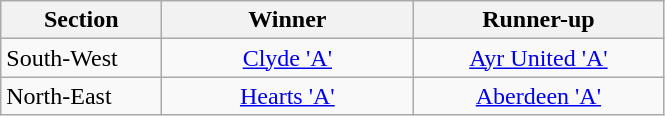<table class="wikitable" style="text-align: center;">
<tr>
<th width=100>Section</th>
<th width=160>Winner</th>
<th width=160>Runner-up</th>
</tr>
<tr>
<td align=left>South-West</td>
<td><a href='#'>Clyde 'A'</a></td>
<td><a href='#'>Ayr United 'A'</a></td>
</tr>
<tr>
<td align=left>North-East</td>
<td><a href='#'>Hearts 'A'</a></td>
<td><a href='#'>Aberdeen 'A'</a></td>
</tr>
</table>
